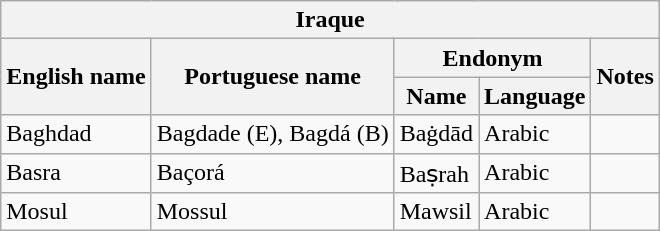<table class="wikitable sortable">
<tr>
<th colspan="5"> Iraque</th>
</tr>
<tr>
<th rowspan="2">English name</th>
<th rowspan="2">Portuguese name</th>
<th colspan="2">Endonym</th>
<th rowspan="2">Notes</th>
</tr>
<tr>
<th>Name</th>
<th>Language</th>
</tr>
<tr>
<td>Baghdad</td>
<td>Bagdade (E), Bagdá (B)</td>
<td>Baġdād</td>
<td>Arabic</td>
<td></td>
</tr>
<tr>
<td>Basra</td>
<td>Baçorá</td>
<td>Baṣrah</td>
<td>Arabic</td>
<td></td>
</tr>
<tr>
<td>Mosul</td>
<td>Mossul</td>
<td>Mawsil</td>
<td>Arabic</td>
<td></td>
</tr>
</table>
